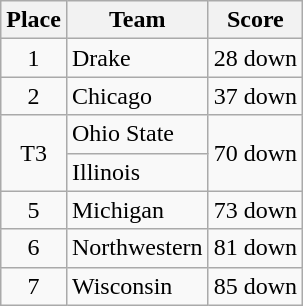<table class=wikitable>
<tr>
<th>Place</th>
<th>Team</th>
<th>Score</th>
</tr>
<tr>
<td align=center>1</td>
<td>Drake</td>
<td>28 down</td>
</tr>
<tr>
<td align=center>2</td>
<td>Chicago</td>
<td>37 down</td>
</tr>
<tr>
<td align=center rowspan=2>T3</td>
<td>Ohio State</td>
<td rowspan=2>70 down</td>
</tr>
<tr>
<td>Illinois</td>
</tr>
<tr>
<td align=center>5</td>
<td>Michigan</td>
<td>73 down</td>
</tr>
<tr>
<td align=center>6</td>
<td>Northwestern</td>
<td>81 down</td>
</tr>
<tr>
<td align=center>7</td>
<td>Wisconsin</td>
<td>85 down</td>
</tr>
</table>
